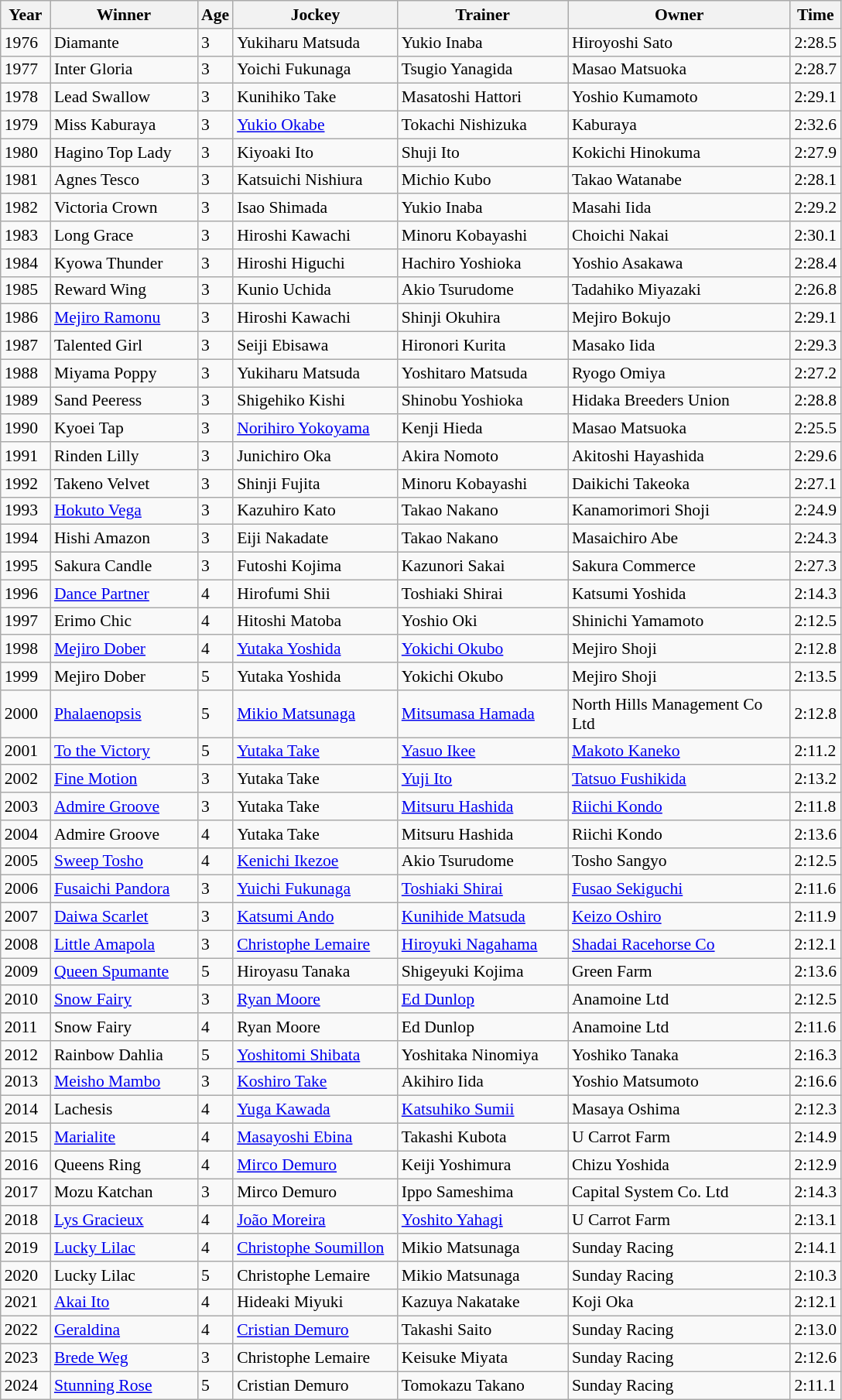<table class="wikitable sortable" style="font-size:90%">
<tr>
<th width="36px">Year<br></th>
<th width="120px">Winner<br></th>
<th>Age<br></th>
<th width="135px">Jockey<br></th>
<th width="140px">Trainer<br></th>
<th width="185px">Owner<br></th>
<th>Time<br></th>
</tr>
<tr>
<td>1976</td>
<td>Diamante</td>
<td>3</td>
<td>Yukiharu Matsuda</td>
<td>Yukio Inaba</td>
<td>Hiroyoshi Sato</td>
<td>2:28.5</td>
</tr>
<tr>
<td>1977</td>
<td>Inter Gloria</td>
<td>3</td>
<td>Yoichi Fukunaga</td>
<td>Tsugio Yanagida</td>
<td>Masao Matsuoka</td>
<td>2:28.7</td>
</tr>
<tr>
<td>1978</td>
<td>Lead Swallow</td>
<td>3</td>
<td>Kunihiko Take</td>
<td>Masatoshi Hattori</td>
<td>Yoshio Kumamoto</td>
<td>2:29.1</td>
</tr>
<tr>
<td>1979</td>
<td>Miss Kaburaya</td>
<td>3</td>
<td><a href='#'>Yukio Okabe</a></td>
<td>Tokachi Nishizuka</td>
<td>Kaburaya</td>
<td>2:32.6</td>
</tr>
<tr>
<td>1980</td>
<td>Hagino Top Lady</td>
<td>3</td>
<td>Kiyoaki Ito</td>
<td>Shuji Ito</td>
<td>Kokichi Hinokuma</td>
<td>2:27.9</td>
</tr>
<tr>
<td>1981</td>
<td>Agnes Tesco</td>
<td>3</td>
<td>Katsuichi Nishiura</td>
<td>Michio Kubo</td>
<td>Takao Watanabe</td>
<td>2:28.1</td>
</tr>
<tr>
<td>1982</td>
<td>Victoria Crown</td>
<td>3</td>
<td>Isao Shimada</td>
<td>Yukio Inaba</td>
<td>Masahi Iida</td>
<td>2:29.2</td>
</tr>
<tr>
<td>1983</td>
<td>Long Grace</td>
<td>3</td>
<td>Hiroshi Kawachi</td>
<td>Minoru Kobayashi</td>
<td>Choichi Nakai</td>
<td>2:30.1</td>
</tr>
<tr>
<td>1984</td>
<td>Kyowa Thunder</td>
<td>3</td>
<td>Hiroshi Higuchi</td>
<td>Hachiro Yoshioka</td>
<td>Yoshio Asakawa</td>
<td>2:28.4</td>
</tr>
<tr>
<td>1985</td>
<td>Reward Wing</td>
<td>3</td>
<td>Kunio Uchida</td>
<td>Akio Tsurudome</td>
<td>Tadahiko Miyazaki</td>
<td>2:26.8</td>
</tr>
<tr>
<td>1986</td>
<td><a href='#'>Mejiro Ramonu</a></td>
<td>3</td>
<td>Hiroshi Kawachi</td>
<td>Shinji Okuhira</td>
<td>Mejiro Bokujo</td>
<td>2:29.1</td>
</tr>
<tr>
<td>1987</td>
<td>Talented Girl</td>
<td>3</td>
<td>Seiji Ebisawa</td>
<td>Hironori Kurita</td>
<td>Masako Iida</td>
<td>2:29.3</td>
</tr>
<tr>
<td>1988</td>
<td>Miyama Poppy</td>
<td>3</td>
<td>Yukiharu Matsuda</td>
<td>Yoshitaro Matsuda</td>
<td>Ryogo Omiya</td>
<td>2:27.2</td>
</tr>
<tr>
<td>1989</td>
<td>Sand Peeress</td>
<td>3</td>
<td>Shigehiko Kishi</td>
<td>Shinobu Yoshioka</td>
<td>Hidaka Breeders Union</td>
<td>2:28.8</td>
</tr>
<tr>
<td>1990</td>
<td>Kyoei Tap</td>
<td>3</td>
<td><a href='#'>Norihiro Yokoyama</a></td>
<td>Kenji Hieda</td>
<td>Masao Matsuoka</td>
<td>2:25.5</td>
</tr>
<tr>
<td>1991</td>
<td>Rinden Lilly</td>
<td>3</td>
<td>Junichiro Oka</td>
<td>Akira Nomoto</td>
<td>Akitoshi Hayashida</td>
<td>2:29.6</td>
</tr>
<tr>
<td>1992</td>
<td>Takeno Velvet</td>
<td>3</td>
<td>Shinji Fujita</td>
<td>Minoru Kobayashi</td>
<td>Daikichi Takeoka</td>
<td>2:27.1</td>
</tr>
<tr>
<td>1993</td>
<td><a href='#'>Hokuto Vega</a></td>
<td>3</td>
<td>Kazuhiro Kato</td>
<td>Takao Nakano</td>
<td>Kanamorimori Shoji</td>
<td>2:24.9</td>
</tr>
<tr>
<td>1994</td>
<td>Hishi Amazon</td>
<td>3</td>
<td>Eiji Nakadate</td>
<td>Takao Nakano</td>
<td>Masaichiro Abe</td>
<td>2:24.3</td>
</tr>
<tr>
<td>1995</td>
<td>Sakura Candle</td>
<td>3</td>
<td>Futoshi Kojima</td>
<td>Kazunori Sakai</td>
<td>Sakura Commerce</td>
<td>2:27.3</td>
</tr>
<tr>
<td>1996</td>
<td><a href='#'>Dance Partner</a></td>
<td>4</td>
<td>Hirofumi Shii</td>
<td>Toshiaki Shirai</td>
<td>Katsumi Yoshida</td>
<td>2:14.3</td>
</tr>
<tr>
<td>1997</td>
<td>Erimo Chic</td>
<td>4</td>
<td>Hitoshi Matoba</td>
<td>Yoshio Oki</td>
<td>Shinichi Yamamoto</td>
<td>2:12.5</td>
</tr>
<tr>
<td>1998</td>
<td><a href='#'>Mejiro Dober</a></td>
<td>4</td>
<td><a href='#'>Yutaka Yoshida</a></td>
<td><a href='#'>Yokichi Okubo</a></td>
<td>Mejiro Shoji</td>
<td>2:12.8</td>
</tr>
<tr>
<td>1999</td>
<td>Mejiro Dober</td>
<td>5</td>
<td>Yutaka Yoshida</td>
<td>Yokichi Okubo</td>
<td>Mejiro Shoji</td>
<td>2:13.5</td>
</tr>
<tr>
<td>2000</td>
<td><a href='#'>Phalaenopsis</a></td>
<td>5</td>
<td><a href='#'>Mikio Matsunaga</a></td>
<td><a href='#'>Mitsumasa Hamada</a></td>
<td>North Hills Management Co Ltd</td>
<td>2:12.8</td>
</tr>
<tr>
<td>2001</td>
<td><a href='#'>To the Victory</a></td>
<td>5</td>
<td><a href='#'>Yutaka Take</a></td>
<td><a href='#'>Yasuo Ikee</a></td>
<td><a href='#'>Makoto Kaneko</a></td>
<td>2:11.2</td>
</tr>
<tr>
<td>2002</td>
<td><a href='#'>Fine Motion</a></td>
<td>3</td>
<td>Yutaka Take</td>
<td><a href='#'>Yuji Ito</a></td>
<td><a href='#'>Tatsuo Fushikida</a></td>
<td>2:13.2</td>
</tr>
<tr>
<td>2003</td>
<td><a href='#'>Admire Groove</a></td>
<td>3</td>
<td>Yutaka Take</td>
<td><a href='#'>Mitsuru Hashida</a></td>
<td><a href='#'>Riichi Kondo</a></td>
<td>2:11.8</td>
</tr>
<tr>
<td>2004</td>
<td>Admire Groove</td>
<td>4</td>
<td>Yutaka Take</td>
<td>Mitsuru Hashida</td>
<td>Riichi Kondo</td>
<td>2:13.6</td>
</tr>
<tr>
<td>2005</td>
<td><a href='#'>Sweep Tosho</a></td>
<td>4</td>
<td><a href='#'>Kenichi Ikezoe</a></td>
<td>Akio Tsurudome</td>
<td>Tosho Sangyo</td>
<td>2:12.5</td>
</tr>
<tr>
<td>2006</td>
<td><a href='#'>Fusaichi Pandora</a> </td>
<td>3</td>
<td><a href='#'>Yuichi Fukunaga</a></td>
<td><a href='#'>Toshiaki Shirai</a></td>
<td><a href='#'>Fusao Sekiguchi</a></td>
<td>2:11.6</td>
</tr>
<tr>
<td>2007</td>
<td><a href='#'>Daiwa Scarlet</a></td>
<td>3</td>
<td><a href='#'>Katsumi Ando</a></td>
<td><a href='#'>Kunihide Matsuda</a></td>
<td><a href='#'>Keizo Oshiro</a></td>
<td>2:11.9</td>
</tr>
<tr>
<td>2008</td>
<td><a href='#'>Little Amapola</a></td>
<td>3</td>
<td><a href='#'>Christophe Lemaire</a></td>
<td><a href='#'>Hiroyuki Nagahama</a></td>
<td><a href='#'>Shadai Racehorse Co</a></td>
<td>2:12.1</td>
</tr>
<tr>
<td>2009</td>
<td><a href='#'>Queen Spumante</a></td>
<td>5</td>
<td>Hiroyasu Tanaka</td>
<td>Shigeyuki Kojima</td>
<td>Green Farm</td>
<td>2:13.6</td>
</tr>
<tr>
<td>2010</td>
<td><a href='#'>Snow Fairy</a></td>
<td>3</td>
<td><a href='#'>Ryan Moore</a></td>
<td><a href='#'>Ed Dunlop</a></td>
<td>Anamoine Ltd</td>
<td>2:12.5</td>
</tr>
<tr>
<td>2011</td>
<td>Snow Fairy</td>
<td>4</td>
<td>Ryan Moore</td>
<td>Ed Dunlop</td>
<td>Anamoine Ltd</td>
<td>2:11.6</td>
</tr>
<tr>
<td>2012</td>
<td>Rainbow Dahlia</td>
<td>5</td>
<td><a href='#'>Yoshitomi Shibata</a></td>
<td>Yoshitaka Ninomiya</td>
<td>Yoshiko Tanaka</td>
<td>2:16.3</td>
</tr>
<tr>
<td>2013</td>
<td><a href='#'>Meisho Mambo</a></td>
<td>3</td>
<td><a href='#'>Koshiro Take</a></td>
<td>Akihiro Iida</td>
<td>Yoshio Matsumoto</td>
<td>2:16.6</td>
</tr>
<tr>
<td>2014</td>
<td>Lachesis</td>
<td>4</td>
<td><a href='#'>Yuga Kawada</a></td>
<td><a href='#'>Katsuhiko Sumii</a></td>
<td>Masaya Oshima</td>
<td>2:12.3</td>
</tr>
<tr>
<td>2015</td>
<td><a href='#'>Marialite</a></td>
<td>4</td>
<td><a href='#'>Masayoshi Ebina</a></td>
<td>Takashi Kubota</td>
<td>U Carrot Farm</td>
<td>2:14.9</td>
</tr>
<tr>
<td>2016</td>
<td>Queens Ring</td>
<td>4</td>
<td><a href='#'>Mirco Demuro</a></td>
<td>Keiji Yoshimura</td>
<td>Chizu Yoshida</td>
<td>2:12.9</td>
</tr>
<tr>
<td>2017</td>
<td>Mozu Katchan</td>
<td>3</td>
<td>Mirco Demuro</td>
<td>Ippo Sameshima</td>
<td>Capital System Co. Ltd</td>
<td>2:14.3</td>
</tr>
<tr>
<td>2018</td>
<td><a href='#'>Lys Gracieux</a></td>
<td>4</td>
<td><a href='#'>João Moreira</a></td>
<td><a href='#'>Yoshito Yahagi</a></td>
<td>U Carrot Farm</td>
<td>2:13.1</td>
</tr>
<tr>
<td>2019</td>
<td><a href='#'>Lucky Lilac</a></td>
<td>4</td>
<td><a href='#'>Christophe Soumillon</a></td>
<td>Mikio Matsunaga</td>
<td>Sunday Racing</td>
<td>2:14.1</td>
</tr>
<tr>
<td>2020</td>
<td>Lucky Lilac </td>
<td>5</td>
<td>Christophe Lemaire</td>
<td>Mikio Matsunaga</td>
<td>Sunday Racing</td>
<td>2:10.3</td>
</tr>
<tr>
<td>2021</td>
<td><a href='#'>Akai Ito</a> </td>
<td>4</td>
<td>Hideaki Miyuki</td>
<td>Kazuya Nakatake</td>
<td>Koji Oka</td>
<td>2:12.1</td>
</tr>
<tr>
<td>2022</td>
<td><a href='#'>Geraldina</a> </td>
<td>4</td>
<td><a href='#'>Cristian Demuro</a></td>
<td>Takashi Saito</td>
<td>Sunday Racing</td>
<td>2:13.0</td>
</tr>
<tr>
<td>2023</td>
<td><a href='#'>Brede Weg</a></td>
<td>3</td>
<td>Christophe Lemaire</td>
<td>Keisuke Miyata</td>
<td>Sunday Racing</td>
<td>2:12.6</td>
</tr>
<tr>
<td>2024</td>
<td><a href='#'>Stunning Rose</a></td>
<td>5</td>
<td>Cristian Demuro</td>
<td>Tomokazu Takano</td>
<td>Sunday Racing</td>
<td>2:11.1</td>
</tr>
</table>
